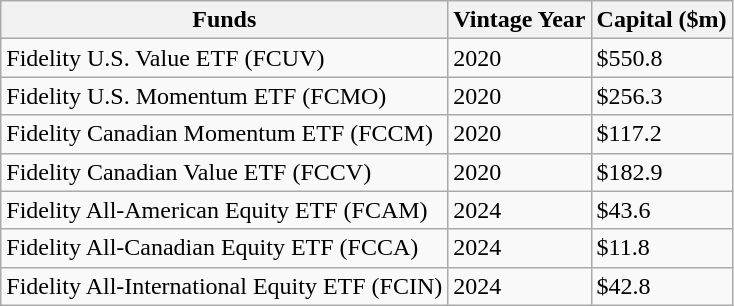<table class="wikitable">
<tr>
<th>Funds</th>
<th>Vintage Year</th>
<th>Capital ($m)</th>
</tr>
<tr>
<td>Fidelity U.S. Value ETF (FCUV)</td>
<td>2020</td>
<td>$550.8</td>
</tr>
<tr>
<td>Fidelity U.S. Momentum ETF (FCMO)</td>
<td>2020</td>
<td>$256.3</td>
</tr>
<tr>
<td>Fidelity Canadian Momentum ETF (FCCM)</td>
<td>2020</td>
<td>$117.2</td>
</tr>
<tr>
<td>Fidelity Canadian Value ETF (FCCV)</td>
<td>2020</td>
<td>$182.9</td>
</tr>
<tr>
<td>Fidelity All-American Equity ETF (FCAM)</td>
<td>2024</td>
<td>$43.6</td>
</tr>
<tr>
<td>Fidelity All-Canadian Equity ETF (FCCA)</td>
<td>2024</td>
<td>$11.8</td>
</tr>
<tr>
<td>Fidelity All-International Equity ETF (FCIN)</td>
<td>2024</td>
<td>$42.8</td>
</tr>
</table>
